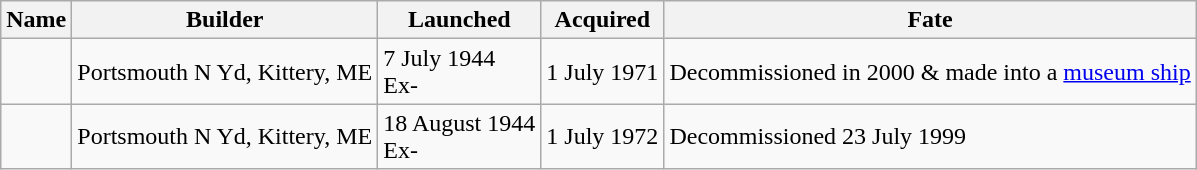<table class="wikitable">
<tr>
<th>Name</th>
<th>Builder</th>
<th>Launched</th>
<th>Acquired</th>
<th>Fate</th>
</tr>
<tr>
<td></td>
<td> Portsmouth N Yd, Kittery, ME</td>
<td>7 July 1944<br>Ex-</td>
<td>1 July 1971</td>
<td>Decommissioned in 2000 & made into a <a href='#'>museum ship</a></td>
</tr>
<tr>
<td></td>
<td> Portsmouth N Yd, Kittery, ME</td>
<td>18 August 1944<br>Ex-</td>
<td>1 July 1972</td>
<td>Decommissioned 23 July 1999</td>
</tr>
</table>
